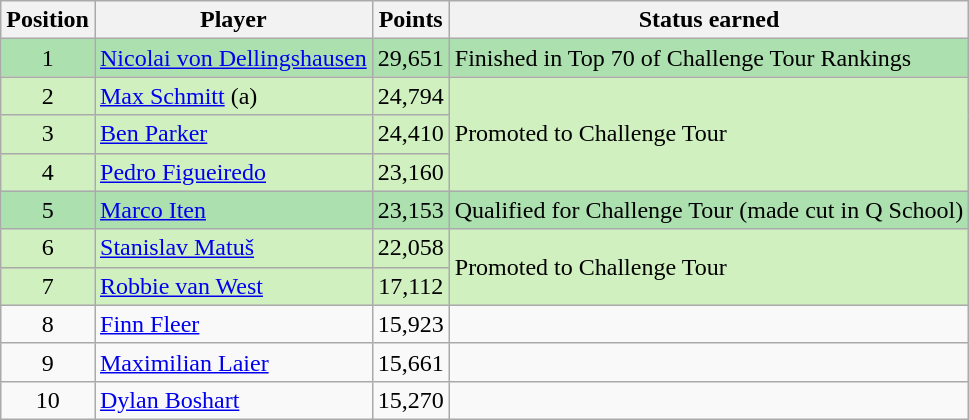<table class=wikitable>
<tr>
<th>Position</th>
<th>Player</th>
<th>Points</th>
<th>Status earned</th>
</tr>
<tr style="background:#ACE1AF;">
<td align=center>1</td>
<td> <a href='#'>Nicolai von Dellingshausen</a></td>
<td align=center>29,651</td>
<td>Finished in Top 70 of Challenge Tour Rankings</td>
</tr>
<tr style="background:#D0F0C0;">
<td align=center>2</td>
<td> <a href='#'>Max Schmitt</a> (a)</td>
<td align=center>24,794</td>
<td rowspan=3>Promoted to Challenge Tour</td>
</tr>
<tr style="background:#D0F0C0;">
<td align=center>3</td>
<td> <a href='#'>Ben Parker</a></td>
<td align=center>24,410</td>
</tr>
<tr style="background:#D0F0C0;">
<td align=center>4</td>
<td> <a href='#'>Pedro Figueiredo</a></td>
<td align=center>23,160</td>
</tr>
<tr style="background:#ACE1AF;">
<td align=center>5</td>
<td> <a href='#'>Marco Iten</a></td>
<td align=center>23,153</td>
<td>Qualified for Challenge Tour (made cut in Q School)</td>
</tr>
<tr style="background:#D0F0C0;">
<td align=center>6</td>
<td> <a href='#'>Stanislav Matuš</a></td>
<td align=center>22,058</td>
<td rowspan=2>Promoted to Challenge Tour</td>
</tr>
<tr style="background:#D0F0C0;">
<td align=center>7</td>
<td> <a href='#'>Robbie van West</a></td>
<td align=center>17,112</td>
</tr>
<tr>
<td align=center>8</td>
<td> <a href='#'>Finn Fleer</a></td>
<td align=center>15,923</td>
<td></td>
</tr>
<tr>
<td align=center>9</td>
<td> <a href='#'>Maximilian Laier</a></td>
<td align=center>15,661</td>
<td></td>
</tr>
<tr>
<td align=center>10</td>
<td> <a href='#'>Dylan Boshart</a></td>
<td align=center>15,270</td>
<td></td>
</tr>
</table>
